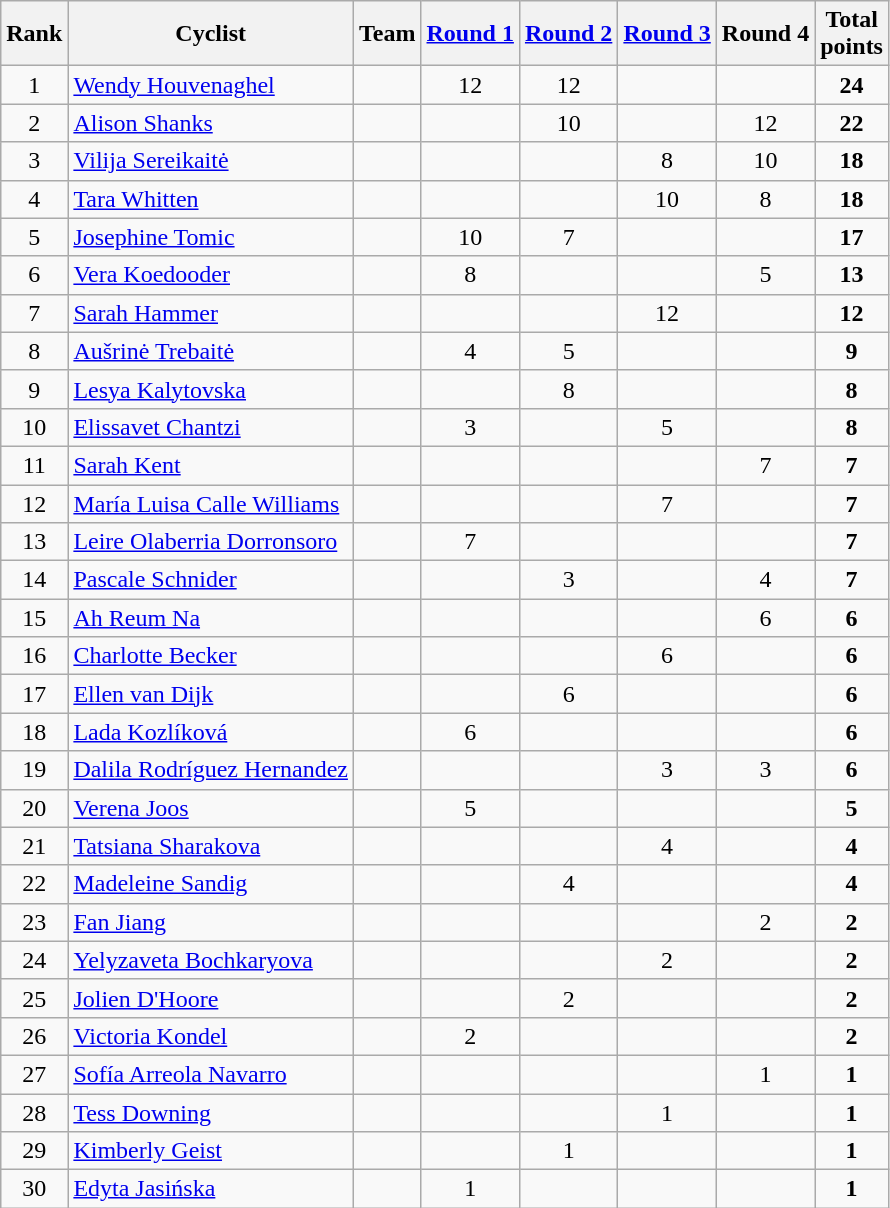<table class=wikitable sortable style=text-align:center;>
<tr>
<th>Rank</th>
<th class=unsortable>Cyclist</th>
<th>Team</th>
<th><a href='#'>Round 1</a></th>
<th><a href='#'>Round 2</a></th>
<th><a href='#'>Round 3</a></th>
<th>Round 4</th>
<th>Total<br>points</th>
</tr>
<tr>
<td align=center>1</td>
<td align=left><a href='#'>Wendy Houvenaghel</a></td>
<td align=left></td>
<td>12</td>
<td>12</td>
<td></td>
<td></td>
<td><strong>24</strong></td>
</tr>
<tr>
<td align=center>2</td>
<td align=left><a href='#'>Alison Shanks</a></td>
<td align=left></td>
<td></td>
<td>10</td>
<td></td>
<td>12</td>
<td><strong>22</strong></td>
</tr>
<tr>
<td align=center>3</td>
<td align=left><a href='#'>Vilija Sereikaitė</a></td>
<td align=left></td>
<td></td>
<td></td>
<td>8</td>
<td>10</td>
<td><strong>18</strong></td>
</tr>
<tr>
<td align=center>4</td>
<td align=left><a href='#'>Tara Whitten</a></td>
<td align=left></td>
<td></td>
<td></td>
<td>10</td>
<td>8</td>
<td><strong>18</strong></td>
</tr>
<tr>
<td align=center>5</td>
<td align=left><a href='#'>Josephine Tomic</a></td>
<td align=left></td>
<td>10</td>
<td>7</td>
<td></td>
<td></td>
<td><strong>17</strong></td>
</tr>
<tr>
<td align=center>6</td>
<td align=left><a href='#'>Vera Koedooder</a></td>
<td align=left></td>
<td>8</td>
<td></td>
<td></td>
<td>5</td>
<td><strong>13</strong></td>
</tr>
<tr>
<td align=center>7</td>
<td align=left><a href='#'>Sarah Hammer</a></td>
<td align=left></td>
<td></td>
<td></td>
<td>12</td>
<td></td>
<td><strong>12</strong></td>
</tr>
<tr>
<td align=center>8</td>
<td align=left><a href='#'>Aušrinė Trebaitė</a></td>
<td align=left></td>
<td>4</td>
<td>5</td>
<td></td>
<td></td>
<td><strong>9</strong></td>
</tr>
<tr>
<td align=center>9</td>
<td align=left><a href='#'>Lesya Kalytovska</a></td>
<td align=left></td>
<td></td>
<td>8</td>
<td></td>
<td></td>
<td><strong>8</strong></td>
</tr>
<tr>
<td align=center>10</td>
<td align=left><a href='#'>Elissavet Chantzi</a></td>
<td align=left></td>
<td>3</td>
<td></td>
<td>5</td>
<td></td>
<td><strong>8</strong></td>
</tr>
<tr>
<td align=center>11</td>
<td align=left><a href='#'>Sarah Kent</a></td>
<td align=left></td>
<td></td>
<td></td>
<td></td>
<td>7</td>
<td><strong>7</strong></td>
</tr>
<tr>
<td align=center>12</td>
<td align=left><a href='#'>María Luisa Calle Williams</a></td>
<td align=left></td>
<td></td>
<td></td>
<td>7</td>
<td></td>
<td><strong>7</strong></td>
</tr>
<tr>
<td align=center>13</td>
<td align=left><a href='#'>Leire Olaberria Dorronsoro</a></td>
<td align=left></td>
<td>7</td>
<td></td>
<td></td>
<td></td>
<td><strong>7</strong></td>
</tr>
<tr>
<td align=center>14</td>
<td align=left><a href='#'>Pascale Schnider</a></td>
<td align=left></td>
<td></td>
<td>3</td>
<td></td>
<td>4</td>
<td><strong>7</strong></td>
</tr>
<tr>
<td align=center>15</td>
<td align=left><a href='#'>Ah Reum Na</a></td>
<td align=left></td>
<td></td>
<td></td>
<td></td>
<td>6</td>
<td><strong>6</strong></td>
</tr>
<tr>
<td align=center>16</td>
<td align=left><a href='#'>Charlotte Becker</a></td>
<td align=left></td>
<td></td>
<td></td>
<td>6</td>
<td></td>
<td><strong>6</strong></td>
</tr>
<tr>
<td align=center>17</td>
<td align=left><a href='#'>Ellen van Dijk</a></td>
<td align=left></td>
<td></td>
<td>6</td>
<td></td>
<td></td>
<td><strong>6</strong></td>
</tr>
<tr>
<td align=center>18</td>
<td align=left><a href='#'>Lada Kozlíková</a></td>
<td align=left></td>
<td>6</td>
<td></td>
<td></td>
<td></td>
<td><strong>6</strong></td>
</tr>
<tr>
<td align=center>19</td>
<td align=left><a href='#'>Dalila Rodríguez Hernandez</a></td>
<td align=left></td>
<td></td>
<td></td>
<td>3</td>
<td>3</td>
<td><strong>6</strong></td>
</tr>
<tr>
<td align=center>20</td>
<td align=left><a href='#'>Verena Joos</a></td>
<td align=left></td>
<td>5</td>
<td></td>
<td></td>
<td></td>
<td><strong>5</strong></td>
</tr>
<tr>
<td align=center>21</td>
<td align=left><a href='#'>Tatsiana Sharakova</a></td>
<td align=left></td>
<td></td>
<td></td>
<td>4</td>
<td></td>
<td><strong>4</strong></td>
</tr>
<tr>
<td align=center>22</td>
<td align=left><a href='#'>Madeleine Sandig</a></td>
<td align=left></td>
<td></td>
<td>4</td>
<td></td>
<td></td>
<td><strong>4</strong></td>
</tr>
<tr>
<td align=center>23</td>
<td align=left><a href='#'>Fan Jiang</a></td>
<td align=left></td>
<td></td>
<td></td>
<td></td>
<td>2</td>
<td><strong>2</strong></td>
</tr>
<tr>
<td align=center>24</td>
<td align=left><a href='#'>Yelyzaveta Bochkaryova</a></td>
<td align=left></td>
<td></td>
<td></td>
<td>2</td>
<td></td>
<td><strong>2</strong></td>
</tr>
<tr>
<td align=center>25</td>
<td align=left><a href='#'>Jolien D'Hoore</a></td>
<td align=left></td>
<td></td>
<td>2</td>
<td></td>
<td></td>
<td><strong>2</strong></td>
</tr>
<tr>
<td align=center>26</td>
<td align=left><a href='#'>Victoria Kondel</a></td>
<td align=left></td>
<td>2</td>
<td></td>
<td></td>
<td></td>
<td><strong>2</strong></td>
</tr>
<tr>
<td align=center>27</td>
<td align=left><a href='#'>Sofía Arreola Navarro</a></td>
<td align=left></td>
<td></td>
<td></td>
<td></td>
<td>1</td>
<td><strong>1</strong></td>
</tr>
<tr>
<td align=center>28</td>
<td align=left><a href='#'>Tess Downing</a></td>
<td align=left></td>
<td></td>
<td></td>
<td>1</td>
<td></td>
<td><strong>1</strong></td>
</tr>
<tr>
<td align=center>29</td>
<td align=left><a href='#'>Kimberly Geist</a></td>
<td align=left></td>
<td></td>
<td>1</td>
<td></td>
<td></td>
<td><strong>1</strong></td>
</tr>
<tr>
<td align=center>30</td>
<td align=left><a href='#'>Edyta Jasińska</a></td>
<td align=left></td>
<td>1</td>
<td></td>
<td></td>
<td></td>
<td><strong>1</strong></td>
</tr>
</table>
